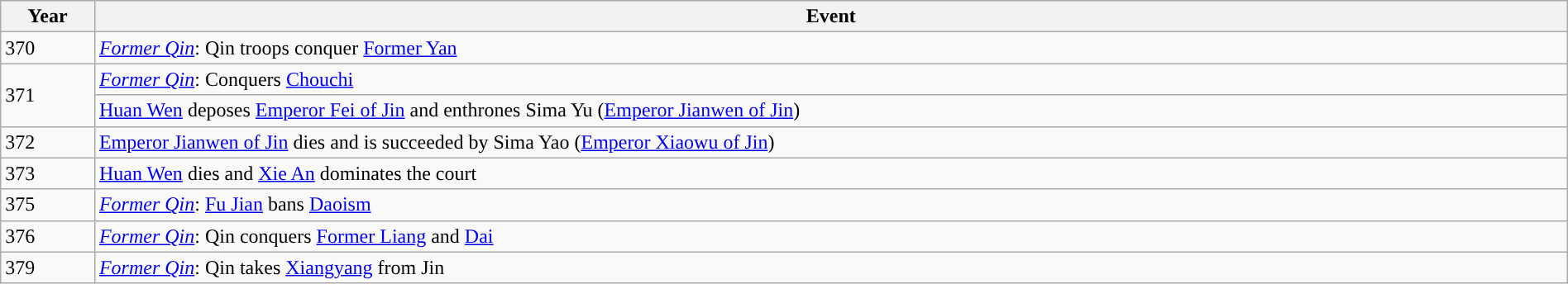<table class="wikitable" style="width:100%;">
<tr>
<th style="width:6%">Year</th>
<th>Event</th>
</tr>
<tr>
<td>370</td>
<td><em><a href='#'>Former Qin</a></em>: Qin troops conquer <a href='#'>Former Yan</a></td>
</tr>
<tr>
<td rowspan="2" valign='top"'>371</td>
<td><em><a href='#'>Former Qin</a></em>: Conquers <a href='#'>Chouchi</a></td>
</tr>
<tr>
<td><a href='#'>Huan Wen</a> deposes <a href='#'>Emperor Fei of Jin</a> and enthrones Sima Yu (<a href='#'>Emperor Jianwen of Jin</a>)</td>
</tr>
<tr>
<td>372</td>
<td><a href='#'>Emperor Jianwen of Jin</a> dies and is succeeded by Sima Yao (<a href='#'>Emperor Xiaowu of Jin</a>)</td>
</tr>
<tr>
<td>373</td>
<td><a href='#'>Huan Wen</a> dies and <a href='#'>Xie An</a> dominates the court</td>
</tr>
<tr>
<td>375</td>
<td><em><a href='#'>Former Qin</a></em>: <a href='#'>Fu Jian</a> bans <a href='#'>Daoism</a></td>
</tr>
<tr>
<td>376</td>
<td><em><a href='#'>Former Qin</a></em>: Qin conquers <a href='#'>Former Liang</a> and <a href='#'>Dai</a></td>
</tr>
<tr>
<td>379</td>
<td><em><a href='#'>Former Qin</a></em>: Qin takes <a href='#'>Xiangyang</a> from Jin</td>
</tr>
</table>
